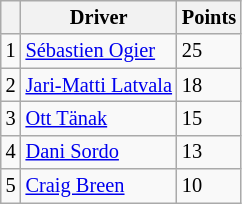<table class="wikitable" style="font-size: 85%;">
<tr>
<th></th>
<th>Driver</th>
<th>Points</th>
</tr>
<tr>
<td align="center">1</td>
<td> <a href='#'>Sébastien Ogier</a></td>
<td align="left">25</td>
</tr>
<tr>
<td align="center">2</td>
<td> <a href='#'>Jari-Matti Latvala</a></td>
<td align="left">18</td>
</tr>
<tr>
<td align="center">3</td>
<td> <a href='#'>Ott Tänak</a></td>
<td align="left">15</td>
</tr>
<tr>
<td align="center">4</td>
<td> <a href='#'>Dani Sordo</a></td>
<td align="left">13</td>
</tr>
<tr>
<td align="center">5</td>
<td> <a href='#'>Craig Breen</a></td>
<td align="left">10</td>
</tr>
</table>
